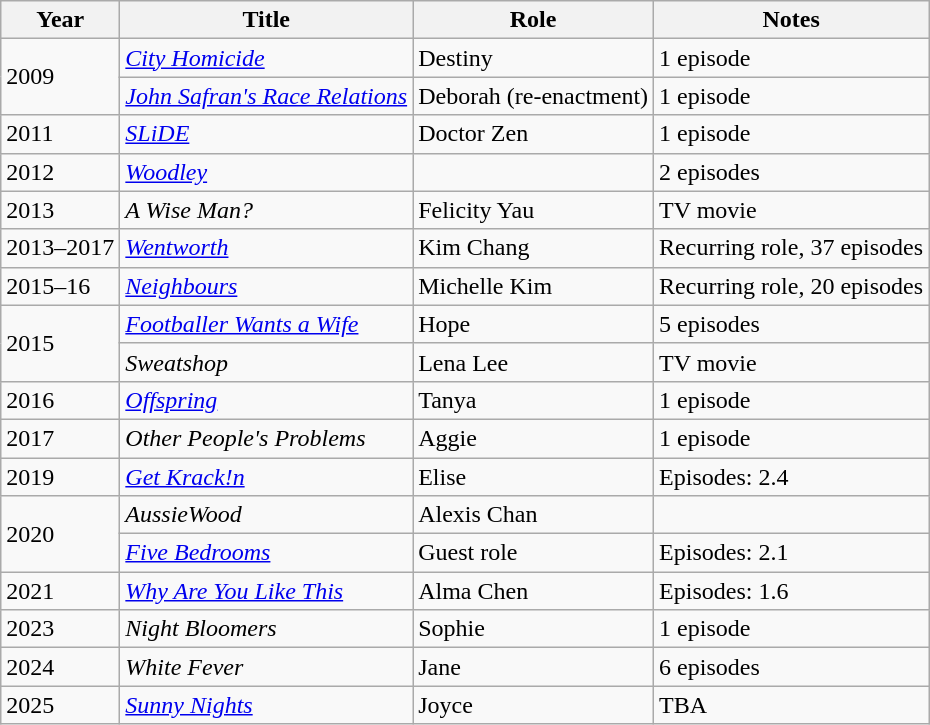<table class="wikitable sortable">
<tr>
<th>Year</th>
<th>Title</th>
<th>Role</th>
<th class="unsortable">Notes</th>
</tr>
<tr>
<td rowspan="2">2009</td>
<td><em><a href='#'>City Homicide</a></em></td>
<td>Destiny</td>
<td>1 episode</td>
</tr>
<tr>
<td><em><a href='#'>John Safran's Race Relations</a></em></td>
<td>Deborah (re-enactment)</td>
<td>1 episode</td>
</tr>
<tr>
<td>2011</td>
<td><em><a href='#'>SLiDE</a></em></td>
<td>Doctor Zen</td>
<td>1 episode</td>
</tr>
<tr>
<td>2012</td>
<td><em><a href='#'>Woodley</a></em></td>
<td></td>
<td>2 episodes</td>
</tr>
<tr>
<td>2013</td>
<td><em>A Wise Man?</em></td>
<td>Felicity Yau</td>
<td>TV movie</td>
</tr>
<tr>
<td>2013–2017</td>
<td><em><a href='#'>Wentworth</a></em></td>
<td>Kim Chang</td>
<td>Recurring role, 37 episodes</td>
</tr>
<tr>
<td>2015–16</td>
<td><em><a href='#'>Neighbours</a></em></td>
<td>Michelle Kim</td>
<td>Recurring role, 20 episodes</td>
</tr>
<tr>
<td rowspan="2">2015</td>
<td><em><a href='#'>Footballer Wants a Wife</a></em></td>
<td>Hope</td>
<td>5 episodes</td>
</tr>
<tr>
<td><em>Sweatshop</em></td>
<td>Lena Lee</td>
<td>TV movie</td>
</tr>
<tr>
<td>2016</td>
<td><em><a href='#'>Offspring</a></em></td>
<td>Tanya</td>
<td>1 episode</td>
</tr>
<tr>
<td>2017</td>
<td><em>Other People's Problems</em></td>
<td>Aggie</td>
<td>1 episode</td>
</tr>
<tr>
<td>2019</td>
<td><em><a href='#'>Get Krack!n</a></em></td>
<td>Elise</td>
<td>Episodes: 2.4</td>
</tr>
<tr>
<td rowspan="2">2020</td>
<td><em>AussieWood</em></td>
<td>Alexis Chan</td>
<td></td>
</tr>
<tr>
<td><em><a href='#'>Five Bedrooms</a></em></td>
<td>Guest role</td>
<td>Episodes: 2.1</td>
</tr>
<tr>
<td>2021</td>
<td><em><a href='#'>Why Are You Like This</a></em></td>
<td>Alma Chen</td>
<td>Episodes: 1.6</td>
</tr>
<tr>
<td>2023</td>
<td><em>Night Bloomers</em></td>
<td>Sophie</td>
<td>1 episode</td>
</tr>
<tr>
<td>2024</td>
<td><em>White Fever</em></td>
<td>Jane</td>
<td>6 episodes</td>
</tr>
<tr>
<td>2025</td>
<td><em><a href='#'>Sunny Nights</a></em></td>
<td>Joyce</td>
<td>TBA</td>
</tr>
</table>
